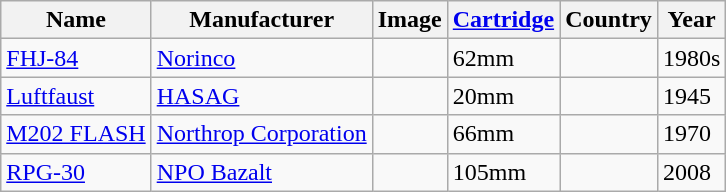<table class="wikitable">
<tr>
<th>Name</th>
<th>Manufacturer</th>
<th>Image</th>
<th><a href='#'>Cartridge</a></th>
<th>Country</th>
<th>Year</th>
</tr>
<tr>
<td><a href='#'>FHJ-84</a></td>
<td><a href='#'>Norinco</a></td>
<td></td>
<td>62mm</td>
<td></td>
<td>1980s</td>
</tr>
<tr>
<td><a href='#'>Luftfaust</a></td>
<td><a href='#'>HASAG</a></td>
<td></td>
<td>20mm</td>
<td></td>
<td>1945</td>
</tr>
<tr>
<td><a href='#'>M202 FLASH</a></td>
<td><a href='#'>Northrop Corporation</a></td>
<td></td>
<td>66mm</td>
<td></td>
<td>1970</td>
</tr>
<tr>
<td><a href='#'>RPG-30</a></td>
<td><a href='#'>NPO Bazalt</a></td>
<td></td>
<td>105mm</td>
<td></td>
<td>2008</td>
</tr>
</table>
